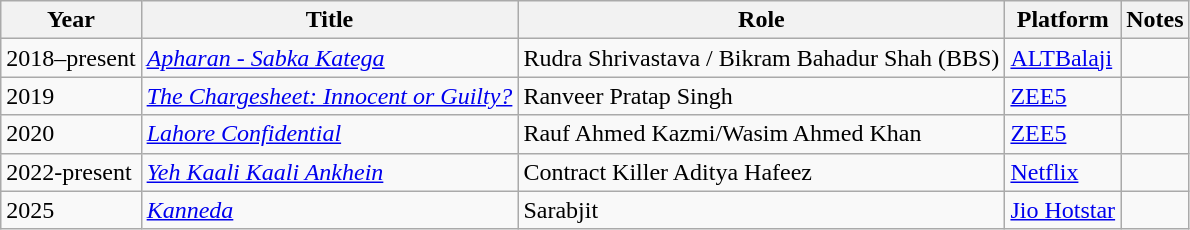<table class="wikitable sortable">
<tr>
<th>Year</th>
<th>Title</th>
<th>Role</th>
<th>Platform</th>
<th>Notes</th>
</tr>
<tr>
<td>2018–present</td>
<td><em><a href='#'>Apharan - Sabka Katega</a></em></td>
<td>Rudra Shrivastava / Bikram Bahadur Shah (BBS)</td>
<td><a href='#'>ALTBalaji</a></td>
<td></td>
</tr>
<tr>
<td>2019</td>
<td><em><a href='#'>The Chargesheet: Innocent or Guilty?</a></em></td>
<td>Ranveer Pratap Singh</td>
<td><a href='#'>ZEE5</a></td>
<td></td>
</tr>
<tr>
<td>2020</td>
<td><em><a href='#'>Lahore Confidential</a></em></td>
<td>Rauf Ahmed Kazmi/Wasim Ahmed Khan</td>
<td><a href='#'>ZEE5</a></td>
<td></td>
</tr>
<tr>
<td>2022-present</td>
<td><em><a href='#'>Yeh Kaali Kaali Ankhein</a></em></td>
<td>Contract Killer Aditya Hafeez</td>
<td><a href='#'>Netflix</a></td>
<td></td>
</tr>
<tr>
<td>2025</td>
<td><em><a href='#'>Kanneda</a></em></td>
<td>Sarabjit</td>
<td><a href='#'>Jio Hotstar</a></td>
<td></td>
</tr>
</table>
